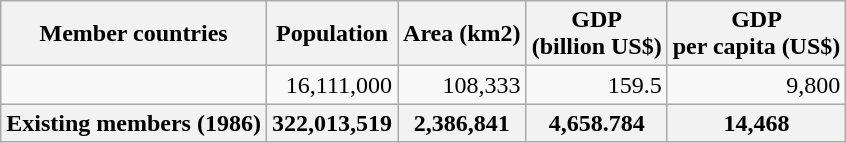<table class="wikitable" style="text-align:right;">
<tr>
<th>Member countries</th>
<th>Population</th>
<th>Area (km2)</th>
<th>GDP <br>(billion US$)</th>
<th>GDP <br>per capita (US$)</th>
</tr>
<tr>
<td style="text-align:left;"></td>
<td>16,111,000</td>
<td>108,333</td>
<td>159.5</td>
<td>9,800</td>
</tr>
<tr>
<th>Existing members (1986)</th>
<th>322,013,519</th>
<th>2,386,841</th>
<th>4,658.784</th>
<th>14,468</th>
</tr>
</table>
